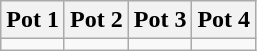<table class="wikitable">
<tr>
<th>Pot 1</th>
<th>Pot 2</th>
<th>Pot 3</th>
<th>Pot 4</th>
</tr>
<tr>
<td valign=top></td>
<td valign=top></td>
<td valign=top></td>
<td valign=top></td>
</tr>
</table>
